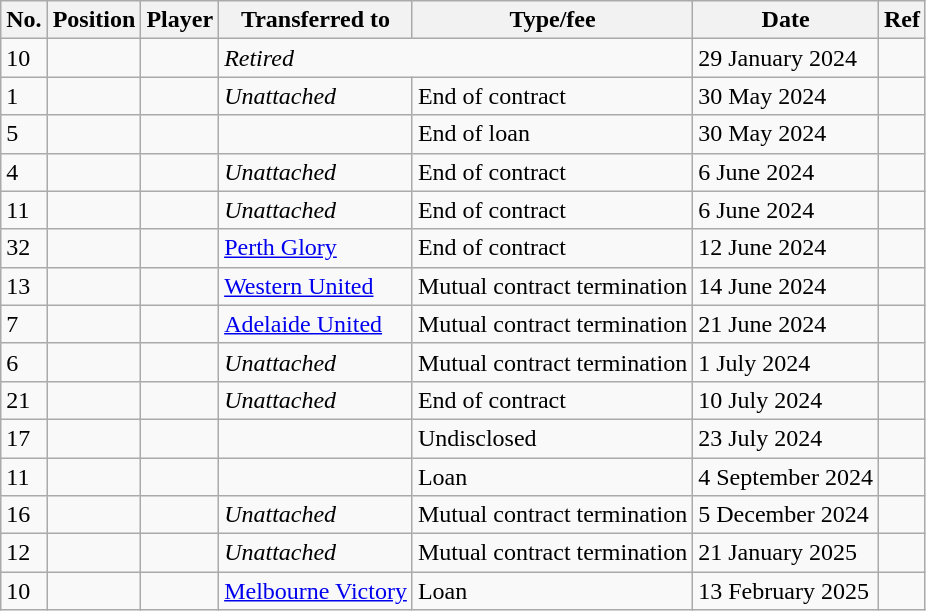<table class="wikitable plainrowheaders sortable" style="text-align:center; text-align:left">
<tr>
<th scope="col">No.</th>
<th scope="col">Position</th>
<th scope="col">Player</th>
<th scope="col">Transferred to</th>
<th scope="col">Type/fee</th>
<th scope="col">Date</th>
<th scope="col" class="unsortable">Ref</th>
</tr>
<tr>
<td>10</td>
<td></td>
<td></td>
<td colspan="2"><em>Retired</em></td>
<td>29 January 2024</td>
<td></td>
</tr>
<tr>
<td>1</td>
<td></td>
<td></td>
<td><em>Unattached</em></td>
<td>End of contract</td>
<td>30 May 2024</td>
<td></td>
</tr>
<tr>
<td>5</td>
<td></td>
<td></td>
<td></td>
<td>End of loan</td>
<td>30 May 2024</td>
<td></td>
</tr>
<tr>
<td>4</td>
<td></td>
<td></td>
<td><em>Unattached</em></td>
<td>End of contract</td>
<td>6 June 2024</td>
<td></td>
</tr>
<tr>
<td>11</td>
<td></td>
<td></td>
<td><em>Unattached</em></td>
<td>End of contract</td>
<td>6 June 2024</td>
<td></td>
</tr>
<tr>
<td>32</td>
<td></td>
<td></td>
<td><a href='#'>Perth Glory</a></td>
<td>End of contract</td>
<td>12 June 2024</td>
<td></td>
</tr>
<tr>
<td>13</td>
<td></td>
<td></td>
<td><a href='#'>Western United</a></td>
<td>Mutual contract termination</td>
<td>14 June 2024</td>
<td></td>
</tr>
<tr>
<td>7</td>
<td></td>
<td></td>
<td><a href='#'>Adelaide United</a></td>
<td>Mutual contract termination</td>
<td>21 June 2024</td>
<td></td>
</tr>
<tr>
<td>6</td>
<td></td>
<td></td>
<td><em>Unattached</em></td>
<td>Mutual contract termination</td>
<td>1 July 2024</td>
<td></td>
</tr>
<tr>
<td>21</td>
<td></td>
<td></td>
<td><em>Unattached</em></td>
<td>End of contract</td>
<td>10 July 2024</td>
<td></td>
</tr>
<tr>
<td>17</td>
<td></td>
<td></td>
<td></td>
<td>Undisclosed</td>
<td>23 July 2024</td>
<td></td>
</tr>
<tr>
<td>11</td>
<td></td>
<td></td>
<td></td>
<td>Loan</td>
<td>4 September 2024</td>
<td></td>
</tr>
<tr>
<td>16</td>
<td></td>
<td></td>
<td><em>Unattached</em></td>
<td>Mutual contract termination</td>
<td>5 December 2024</td>
<td></td>
</tr>
<tr>
<td>12</td>
<td></td>
<td></td>
<td><em>Unattached</em></td>
<td>Mutual contract termination</td>
<td>21 January 2025</td>
<td></td>
</tr>
<tr>
<td>10</td>
<td></td>
<td></td>
<td><a href='#'>Melbourne Victory</a></td>
<td>Loan</td>
<td>13 February 2025</td>
<td></td>
</tr>
</table>
